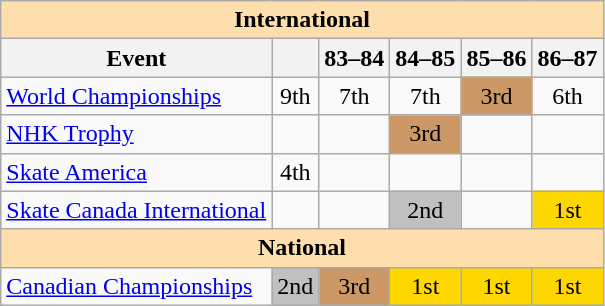<table class="wikitable" style="text-align:center">
<tr>
<th style="background-color: #ffdead; " colspan=6 align=center>International</th>
</tr>
<tr>
<th>Event</th>
<th></th>
<th>83–84</th>
<th>84–85</th>
<th>85–86</th>
<th>86–87</th>
</tr>
<tr>
<td align=left><a href='#'>World Championships</a></td>
<td>9th</td>
<td>7th</td>
<td>7th</td>
<td bgcolor=cc9966>3rd</td>
<td>6th</td>
</tr>
<tr>
<td align=left><a href='#'>NHK Trophy</a></td>
<td></td>
<td></td>
<td bgcolor=cc9966>3rd</td>
<td></td>
<td></td>
</tr>
<tr>
<td align=left><a href='#'>Skate America</a></td>
<td>4th</td>
<td></td>
<td></td>
<td></td>
<td></td>
</tr>
<tr>
<td align=left><a href='#'>Skate Canada International</a></td>
<td></td>
<td></td>
<td bgcolor=silver>2nd</td>
<td></td>
<td bgcolor=gold>1st</td>
</tr>
<tr>
<th style="background-color: #ffdead; " colspan=6 align=center>National</th>
</tr>
<tr>
<td align=left><a href='#'>Canadian Championships</a></td>
<td bgcolor=silver>2nd</td>
<td bgcolor=cc9966>3rd</td>
<td bgcolor=gold>1st</td>
<td bgcolor=gold>1st</td>
<td bgcolor=gold>1st</td>
</tr>
</table>
